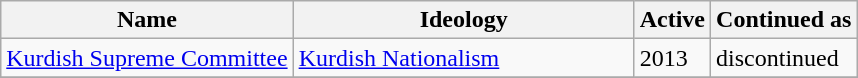<table class="wikitable sortable">
<tr ->
<th>Name</th>
<th width=220px>Ideology</th>
<th>Active</th>
<th>Continued as</th>
</tr>
<tr>
<td><a href='#'>Kurdish Supreme Committee</a></td>
<td><a href='#'>Kurdish Nationalism</a></td>
<td>2013</td>
<td>discontinued</td>
</tr>
<tr ->
</tr>
</table>
